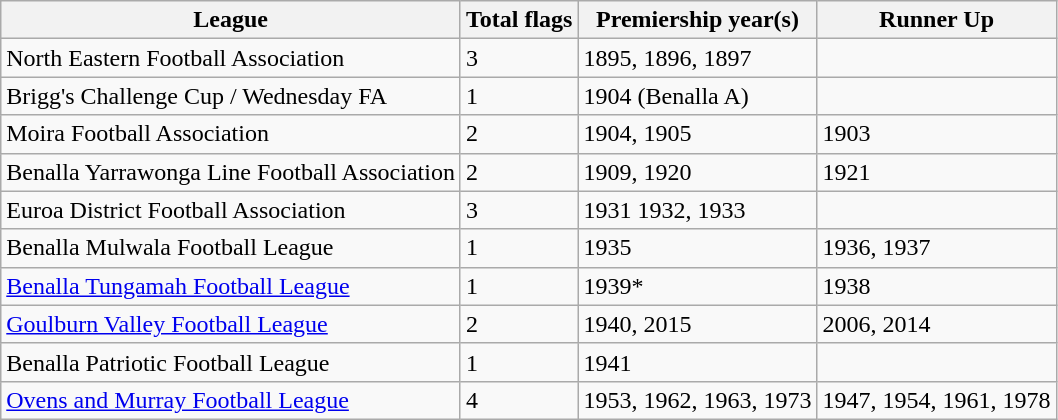<table class="wikitable">
<tr>
<th>League</th>
<th>Total flags</th>
<th>Premiership year(s)</th>
<th>Runner Up</th>
</tr>
<tr>
<td>North Eastern Football Association</td>
<td>3</td>
<td>1895, 1896, 1897</td>
<td></td>
</tr>
<tr>
<td>Brigg's Challenge Cup / Wednesday FA</td>
<td>1</td>
<td>1904 (Benalla A)</td>
<td></td>
</tr>
<tr>
<td>Moira Football Association</td>
<td>2</td>
<td>1904, 1905</td>
<td>1903</td>
</tr>
<tr>
<td>Benalla Yarrawonga Line Football Association</td>
<td>2</td>
<td>1909, 1920</td>
<td>1921</td>
</tr>
<tr>
<td>Euroa District Football Association</td>
<td>3</td>
<td>1931 1932, 1933</td>
<td></td>
</tr>
<tr>
<td>Benalla Mulwala Football League</td>
<td>1</td>
<td>1935</td>
<td>1936, 1937</td>
</tr>
<tr>
<td><a href='#'>Benalla Tungamah Football League</a></td>
<td>1</td>
<td>1939*</td>
<td>1938</td>
</tr>
<tr>
<td><a href='#'>Goulburn Valley Football League</a></td>
<td>2</td>
<td>1940, 2015</td>
<td>2006, 2014</td>
</tr>
<tr>
<td>Benalla Patriotic Football League</td>
<td>1</td>
<td>1941</td>
<td></td>
</tr>
<tr>
<td><a href='#'>Ovens and Murray Football League</a></td>
<td>4</td>
<td>1953, 1962, 1963, 1973</td>
<td>1947, 1954, 1961, 1978</td>
</tr>
</table>
